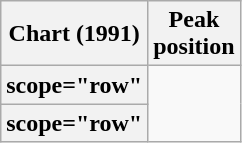<table class="wikitable sortable plainrowheaders">
<tr>
<th>Chart (1991)</th>
<th>Peak<br>position</th>
</tr>
<tr>
<th>scope="row"</th>
</tr>
<tr>
<th>scope="row"</th>
</tr>
</table>
